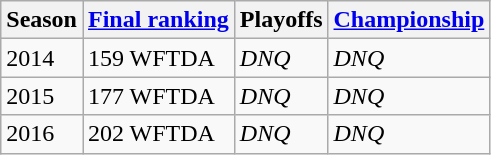<table class="wikitable sortable">
<tr>
<th>Season</th>
<th><a href='#'>Final ranking</a></th>
<th>Playoffs</th>
<th><a href='#'>Championship</a></th>
</tr>
<tr>
<td>2014</td>
<td>159 WFTDA</td>
<td><em>DNQ</em></td>
<td><em>DNQ</em></td>
</tr>
<tr>
<td>2015</td>
<td>177 WFTDA</td>
<td><em>DNQ</em></td>
<td><em>DNQ</em></td>
</tr>
<tr>
<td>2016</td>
<td>202 WFTDA</td>
<td><em>DNQ</em></td>
<td><em>DNQ</em></td>
</tr>
</table>
